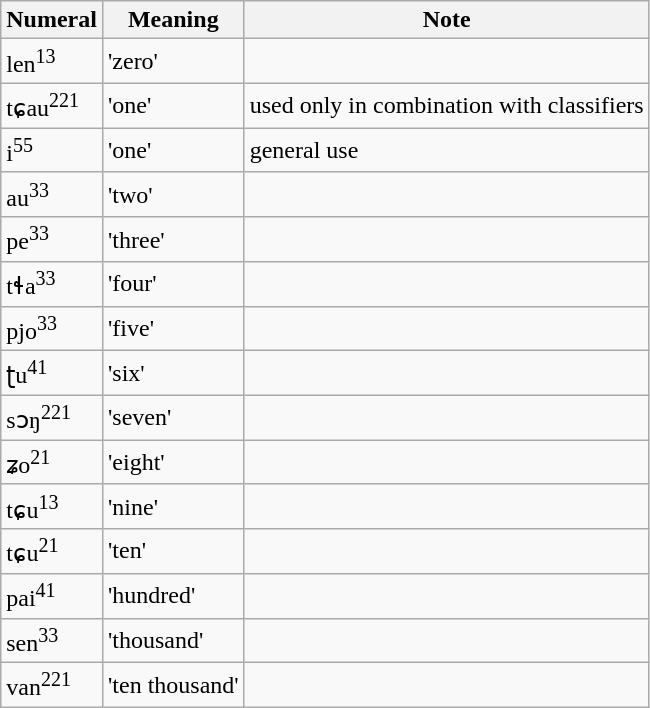<table class="wikitable">
<tr>
<th>Numeral</th>
<th>Meaning</th>
<th>Note</th>
</tr>
<tr>
<td>len<sup>13</sup></td>
<td>'zero'</td>
<td></td>
</tr>
<tr>
<td>tɕau<sup>221</sup></td>
<td>'one'</td>
<td>used only in combination with classifiers</td>
</tr>
<tr>
<td>i<sup>55</sup></td>
<td>'one'</td>
<td>general use</td>
</tr>
<tr>
<td>au<sup>33</sup></td>
<td>'two'</td>
<td></td>
</tr>
<tr>
<td>pe<sup>33</sup></td>
<td>'three'</td>
<td></td>
</tr>
<tr>
<td>tɬa<sup>33</sup></td>
<td>'four'</td>
<td></td>
</tr>
<tr>
<td>pjo<sup>33</sup></td>
<td>'five'</td>
<td></td>
</tr>
<tr>
<td>ʈu<sup>41</sup></td>
<td>'six'</td>
<td></td>
</tr>
<tr>
<td>sɔŋ<sup>221</sup></td>
<td>'seven'</td>
<td></td>
</tr>
<tr>
<td>ʑo<sup>21</sup></td>
<td>'eight'</td>
<td></td>
</tr>
<tr>
<td>tɕu<sup>13</sup></td>
<td>'nine'</td>
<td></td>
</tr>
<tr>
<td>tɕu<sup>21</sup></td>
<td>'ten'</td>
<td></td>
</tr>
<tr>
<td>pai<sup>41</sup></td>
<td>'hundred'</td>
<td></td>
</tr>
<tr>
<td>sen<sup>33</sup></td>
<td>'thousand'</td>
<td></td>
</tr>
<tr>
<td>van<sup>221</sup></td>
<td>'ten thousand'</td>
<td></td>
</tr>
</table>
